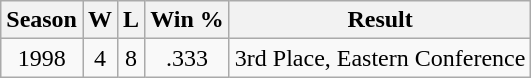<table class="wikitable">
<tr>
<th bgcolor="#DDDDFF">Season</th>
<th bgcolor="#DDDDFF">W</th>
<th bgcolor="#DDDDFF">L</th>
<th bgcolor="#DDDDFF">Win %</th>
<th bgcolor="#DDDDFF">Result</th>
</tr>
<tr>
<td align=center>1998</td>
<td align=center>4</td>
<td align=center>8</td>
<td align=center>.333</td>
<td align=center>3rd Place, Eastern Conference</td>
</tr>
</table>
